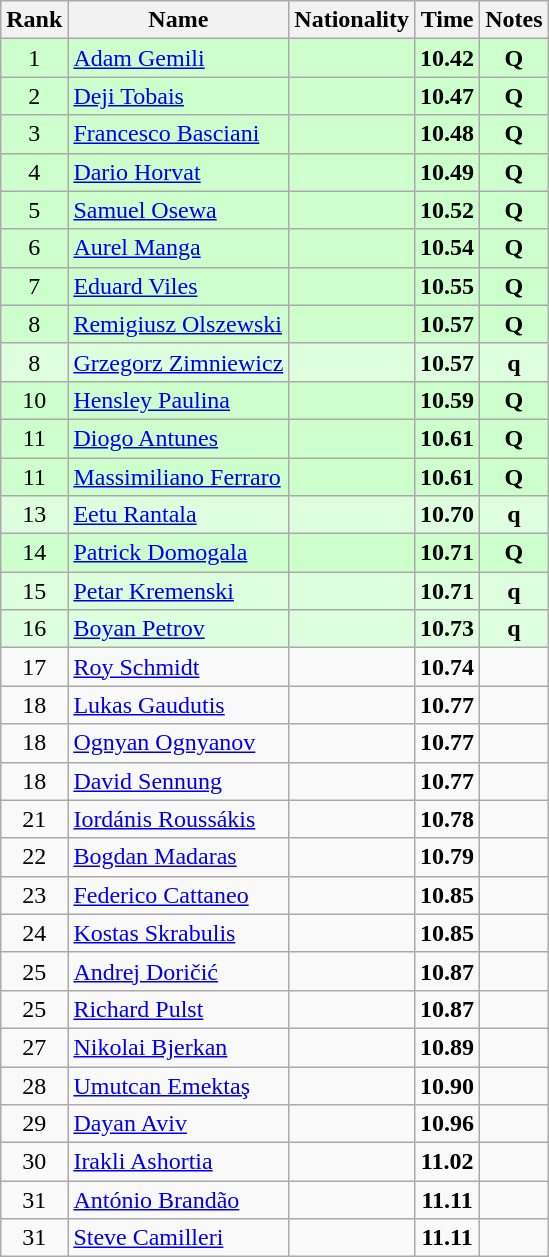<table class="wikitable sortable" style="text-align:center">
<tr>
<th>Rank</th>
<th>Name</th>
<th>Nationality</th>
<th>Time</th>
<th>Notes</th>
</tr>
<tr bgcolor=ccffcc>
<td>1</td>
<td align=left><a href='#'>Adam Gemili</a></td>
<td align=left></td>
<td><strong>10.42</strong></td>
<td><strong>Q</strong></td>
</tr>
<tr bgcolor=ccffcc>
<td>2</td>
<td align=left><a href='#'>Deji Tobais</a></td>
<td align=left></td>
<td><strong>10.47</strong></td>
<td><strong>Q</strong></td>
</tr>
<tr bgcolor=ccffcc>
<td>3</td>
<td align=left><a href='#'>Francesco Basciani</a></td>
<td align=left></td>
<td><strong>10.48</strong></td>
<td><strong>Q</strong></td>
</tr>
<tr bgcolor=ccffcc>
<td>4</td>
<td align=left><a href='#'>Dario Horvat</a></td>
<td align=left></td>
<td><strong>10.49</strong></td>
<td><strong>Q</strong></td>
</tr>
<tr bgcolor=ccffcc>
<td>5</td>
<td align=left><a href='#'>Samuel Osewa</a></td>
<td align=left></td>
<td><strong>10.52</strong></td>
<td><strong>Q</strong></td>
</tr>
<tr bgcolor=ccffcc>
<td>6</td>
<td align=left><a href='#'>Aurel Manga</a></td>
<td align=left></td>
<td><strong>10.54</strong></td>
<td><strong>Q</strong></td>
</tr>
<tr bgcolor=ccffcc>
<td>7</td>
<td align=left><a href='#'>Eduard Viles</a></td>
<td align=left></td>
<td><strong>10.55</strong></td>
<td><strong>Q</strong></td>
</tr>
<tr bgcolor=ccffcc>
<td>8</td>
<td align=left><a href='#'>Remigiusz Olszewski</a></td>
<td align=left></td>
<td><strong>10.57</strong></td>
<td><strong>Q</strong></td>
</tr>
<tr bgcolor=ddffdd>
<td>8</td>
<td align=left><a href='#'>Grzegorz Zimniewicz</a></td>
<td align=left></td>
<td><strong>10.57</strong></td>
<td><strong>q</strong></td>
</tr>
<tr bgcolor=ccffcc>
<td>10</td>
<td align=left><a href='#'>Hensley Paulina</a></td>
<td align=left></td>
<td><strong>10.59</strong></td>
<td><strong>Q</strong></td>
</tr>
<tr bgcolor=ccffcc>
<td>11</td>
<td align=left><a href='#'>Diogo Antunes</a></td>
<td align=left></td>
<td><strong>10.61</strong></td>
<td><strong>Q</strong></td>
</tr>
<tr bgcolor=ccffcc>
<td>11</td>
<td align=left><a href='#'>Massimiliano Ferraro</a></td>
<td align=left></td>
<td><strong>10.61</strong></td>
<td><strong>Q</strong></td>
</tr>
<tr bgcolor=ddffdd>
<td>13</td>
<td align=left><a href='#'>Eetu Rantala</a></td>
<td align=left></td>
<td><strong>10.70</strong></td>
<td><strong>q</strong></td>
</tr>
<tr bgcolor=ccffcc>
<td>14</td>
<td align=left><a href='#'>Patrick Domogala</a></td>
<td align=left></td>
<td><strong>10.71</strong></td>
<td><strong>Q</strong></td>
</tr>
<tr bgcolor=ddffdd>
<td>15</td>
<td align=left><a href='#'>Petar Kremenski</a></td>
<td align=left></td>
<td><strong>10.71</strong></td>
<td><strong>q</strong></td>
</tr>
<tr bgcolor=ddffdd>
<td>16</td>
<td align=left><a href='#'>Boyan Petrov</a></td>
<td align=left></td>
<td><strong>10.73</strong></td>
<td><strong>q</strong></td>
</tr>
<tr>
<td>17</td>
<td align=left><a href='#'>Roy Schmidt</a></td>
<td align=left></td>
<td><strong>10.74</strong></td>
<td></td>
</tr>
<tr>
<td>18</td>
<td align=left><a href='#'>Lukas Gaudutis</a></td>
<td align=left></td>
<td><strong>10.77</strong></td>
<td></td>
</tr>
<tr>
<td>18</td>
<td align=left><a href='#'>Ognyan Ognyanov</a></td>
<td align=left></td>
<td><strong>10.77</strong></td>
<td></td>
</tr>
<tr>
<td>18</td>
<td align=left><a href='#'>David Sennung</a></td>
<td align=left></td>
<td><strong>10.77</strong></td>
<td></td>
</tr>
<tr>
<td>21</td>
<td align=left><a href='#'>Iordánis Roussákis</a></td>
<td align=left></td>
<td><strong>10.78</strong></td>
<td></td>
</tr>
<tr>
<td>22</td>
<td align=left><a href='#'>Bogdan Madaras</a></td>
<td align=left></td>
<td><strong>10.79</strong></td>
<td></td>
</tr>
<tr>
<td>23</td>
<td align=left><a href='#'>Federico Cattaneo</a></td>
<td align=left></td>
<td><strong>10.85</strong></td>
<td></td>
</tr>
<tr>
<td>24</td>
<td align=left><a href='#'>Kostas Skrabulis</a></td>
<td align=left></td>
<td><strong>10.85</strong></td>
<td></td>
</tr>
<tr>
<td>25</td>
<td align=left><a href='#'>Andrej Doričić</a></td>
<td align=left></td>
<td><strong>10.87</strong></td>
<td></td>
</tr>
<tr>
<td>25</td>
<td align=left><a href='#'>Richard Pulst</a></td>
<td align=left></td>
<td><strong>10.87</strong></td>
<td></td>
</tr>
<tr>
<td>27</td>
<td align=left><a href='#'>Nikolai Bjerkan</a></td>
<td align=left></td>
<td><strong>10.89</strong></td>
<td></td>
</tr>
<tr>
<td>28</td>
<td align=left><a href='#'>Umutcan Emektaş</a></td>
<td align=left></td>
<td><strong>10.90</strong></td>
<td></td>
</tr>
<tr>
<td>29</td>
<td align=left><a href='#'>Dayan Aviv</a></td>
<td align=left></td>
<td><strong>10.96</strong></td>
<td></td>
</tr>
<tr>
<td>30</td>
<td align=left><a href='#'>Irakli Ashortia</a></td>
<td align=left></td>
<td><strong>11.02</strong></td>
<td></td>
</tr>
<tr>
<td>31</td>
<td align=left><a href='#'>António Brandão</a></td>
<td align=left></td>
<td><strong>11.11</strong></td>
<td></td>
</tr>
<tr>
<td>31</td>
<td align=left><a href='#'>Steve Camilleri</a></td>
<td align=left></td>
<td><strong>11.11</strong></td>
<td></td>
</tr>
</table>
